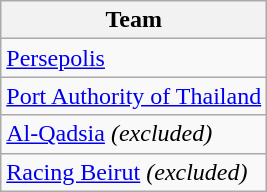<table class="wikitable" style="text-align:left">
<tr>
<th>Team</th>
</tr>
<tr>
<td> <a href='#'>Persepolis</a></td>
</tr>
<tr>
<td> <a href='#'>Port Authority of Thailand</a></td>
</tr>
<tr>
<td> <a href='#'>Al-Qadsia</a> <em>(excluded)</em></td>
</tr>
<tr>
<td> <a href='#'>Racing Beirut</a> <em>(excluded)</em></td>
</tr>
</table>
